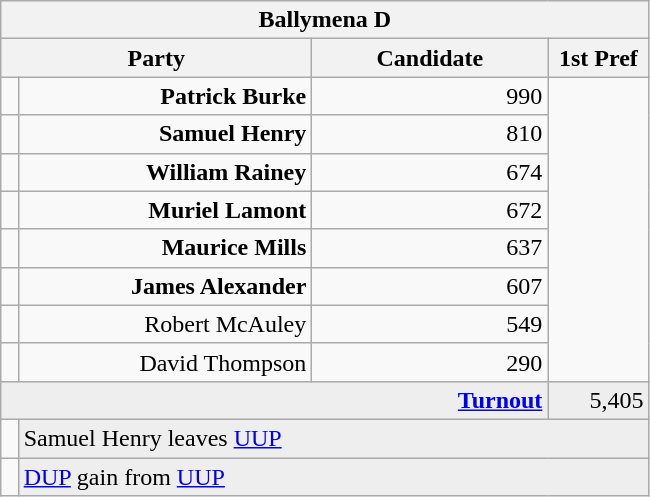<table class="wikitable">
<tr>
<th colspan="4" align="center">Ballymena D</th>
</tr>
<tr>
<th colspan="2" align="center" width=200>Party</th>
<th width=150>Candidate</th>
<th width=60>1st Pref</th>
</tr>
<tr>
<td></td>
<td align="right"><strong>Patrick Burke</strong></td>
<td align="right">990</td>
</tr>
<tr>
<td></td>
<td align="right"><strong>Samuel Henry</strong></td>
<td align="right">810</td>
</tr>
<tr>
<td></td>
<td align="right"><strong>William Rainey</strong></td>
<td align="right">674</td>
</tr>
<tr>
<td></td>
<td align="right"><strong>Muriel Lamont</strong></td>
<td align="right">672</td>
</tr>
<tr>
<td></td>
<td align="right"><strong>Maurice Mills</strong></td>
<td align="right">637</td>
</tr>
<tr>
<td></td>
<td align="right"><strong>James Alexander</strong></td>
<td align="right">607</td>
</tr>
<tr>
<td></td>
<td align="right">Robert McAuley</td>
<td align="right">549</td>
</tr>
<tr>
<td></td>
<td align="right">David Thompson</td>
<td align="right">290</td>
</tr>
<tr bgcolor="EEEEEE">
<td colspan=3 align="right"><strong><a href='#'>Turnout</a></strong></td>
<td align="right">5,405</td>
</tr>
<tr>
<td bgcolor=></td>
<td colspan=3 bgcolor="EEEEEE">Samuel Henry leaves <a href='#'>UUP</a></td>
</tr>
<tr>
<td bgcolor=></td>
<td colspan=3 bgcolor="EEEEEE"><a href='#'>DUP</a> gain from <a href='#'>UUP</a></td>
</tr>
</table>
